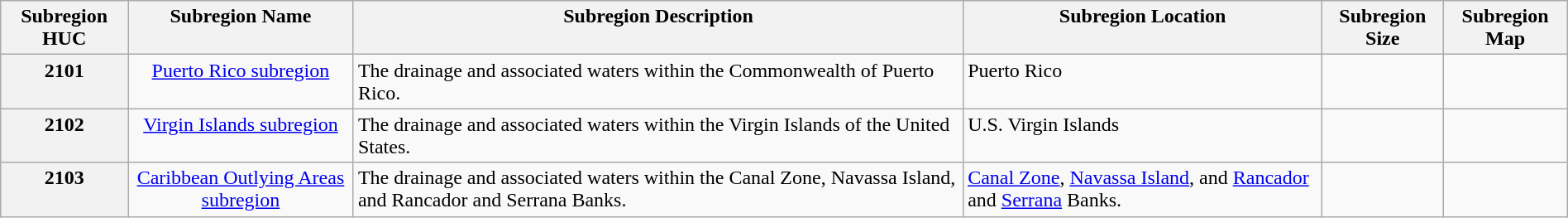<table class="wikitable" border="1" style="margin: 1em auto 1em auto;">
<tr valign="top">
<th scope="col">Subregion HUC</th>
<th scope="col">Subregion Name</th>
<th scope="col">Subregion Description</th>
<th scope="col">Subregion Location</th>
<th scope="col">Subregion Size</th>
<th scope="col">Subregion Map</th>
</tr>
<tr valign="top">
<th scope="row">2101</th>
<td align="center"><a href='#'>Puerto Rico subregion</a></td>
<td align="left">The drainage and associated waters within the Commonwealth of Puerto Rico.</td>
<td>Puerto Rico</td>
<td align="center"></td>
<td align="right"></td>
</tr>
<tr valign="top">
<th scope="row">2102</th>
<td align="center"><a href='#'>Virgin Islands subregion</a></td>
<td align="left">The drainage and associated waters within the Virgin Islands of the United States.</td>
<td>U.S. Virgin Islands</td>
<td align="center"></td>
<td align="right"></td>
</tr>
<tr valign="top">
<th scope="row">2103</th>
<td align="center"><a href='#'>Caribbean Outlying Areas subregion</a></td>
<td align="left">The drainage and associated waters within the Canal Zone, Navassa Island, and Rancador and Serrana Banks.</td>
<td><a href='#'>Canal Zone</a>, <a href='#'>Navassa Island</a>, and <a href='#'>Rancador</a> and <a href='#'>Serrana</a> Banks.</td>
<td align="center"></td>
<td align="right"></td>
</tr>
</table>
